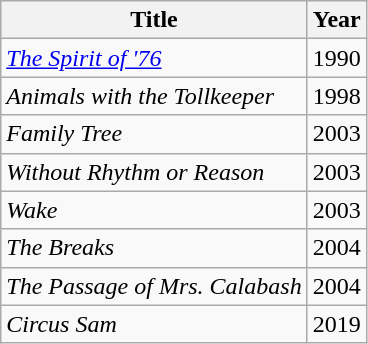<table class="wikitable">
<tr>
<th>Title</th>
<th>Year</th>
</tr>
<tr>
<td><em><a href='#'>The Spirit of '76</a></em></td>
<td>1990</td>
</tr>
<tr>
<td><em>Animals with the Tollkeeper</em></td>
<td>1998</td>
</tr>
<tr>
<td><em>Family Tree</em></td>
<td>2003</td>
</tr>
<tr>
<td><em>Without Rhythm or Reason</em></td>
<td>2003</td>
</tr>
<tr>
<td><em>Wake</em></td>
<td>2003</td>
</tr>
<tr>
<td><em>The Breaks</em></td>
<td>2004</td>
</tr>
<tr>
<td><em>The Passage of Mrs. Calabash</em></td>
<td>2004</td>
</tr>
<tr>
<td><em>Circus Sam </em></td>
<td>2019</td>
</tr>
</table>
